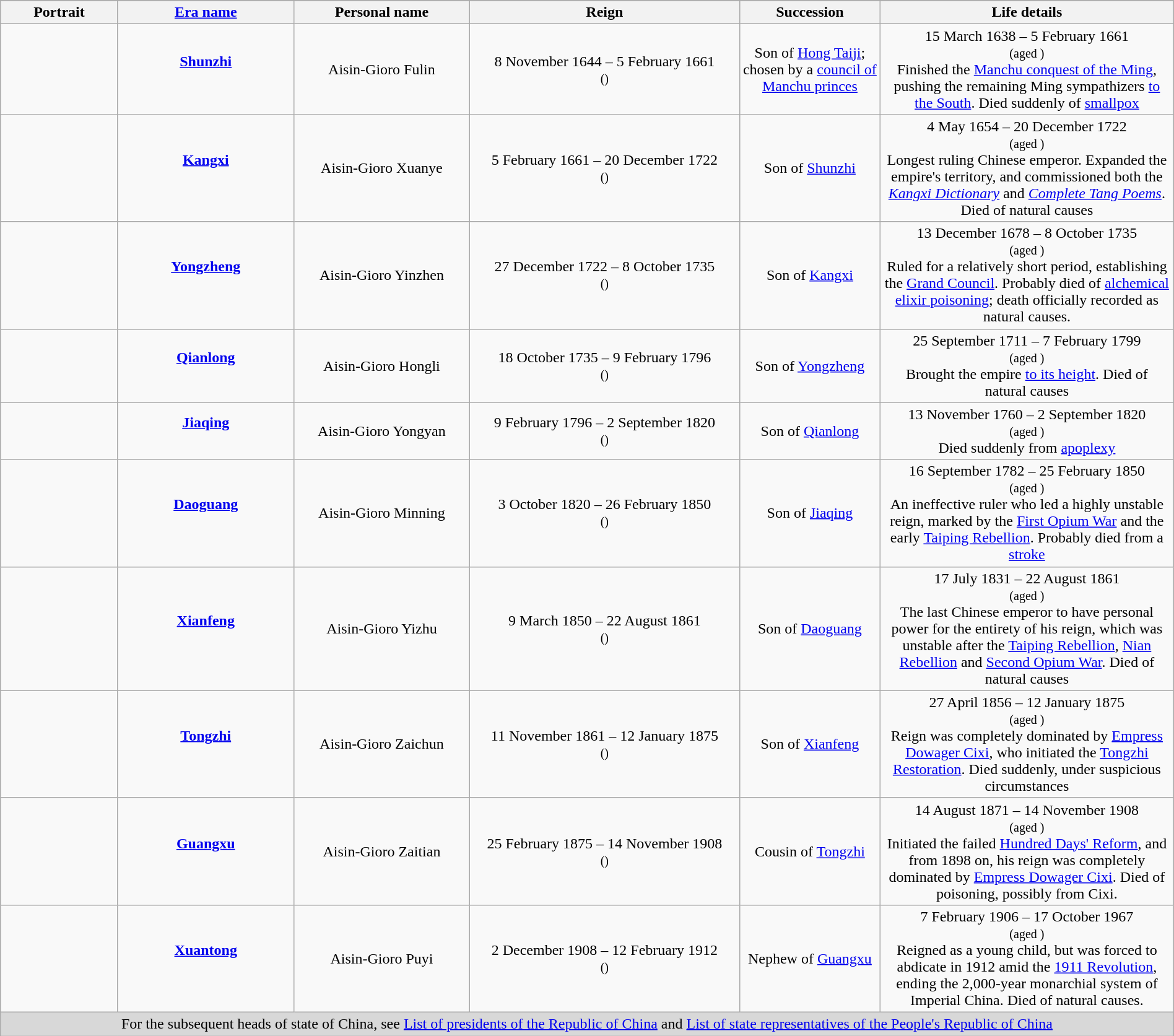<table class="wikitable plainrowheaders" style="text-align:center; width:100%;">
<tr>
</tr>
<tr>
<th scope="col" width="10%">Portrait</th>
<th scope="col" width="15%"><a href='#'>Era name</a></th>
<th scope="col" width="15%">Personal name</th>
<th scope="col" width="23%">Reign</th>
<th scope="col" width="12%">Succession</th>
<th scope="col" width="25%">Life details</th>
</tr>
<tr>
<td></td>
<td><strong><a href='#'>Shunzhi</a></strong><br><br><small></small></td>
<td>Aisin-Gioro Fulin<br></td>
<td>8 November 1644 – 5 February 1661<br><small>()</small><br><small></small></td>
<td>Son of <a href='#'>Hong Taiji</a>; chosen by a <a href='#'>council of Manchu princes</a></td>
<td>15 March 1638 – 5 February 1661<br><small>(aged )</small><br>Finished the <a href='#'>Manchu conquest of the Ming</a>, pushing the remaining Ming sympathizers <a href='#'>to the South</a>. Died suddenly of <a href='#'>smallpox</a></td>
</tr>
<tr>
<td></td>
<td><strong><a href='#'>Kangxi</a></strong><br><br><small></small></td>
<td>Aisin-Gioro Xuanye<br></td>
<td>5 February 1661 – 20 December 1722<br><small>()</small><br><small></small></td>
<td>Son of <a href='#'>Shunzhi</a></td>
<td>4 May 1654 – 20 December 1722<br><small>(aged )</small><br>Longest ruling Chinese emperor. Expanded the empire's territory, and commissioned both the <em><a href='#'>Kangxi Dictionary</a></em> and <em><a href='#'>Complete Tang Poems</a></em>. Died of natural causes</td>
</tr>
<tr>
<td></td>
<td><strong><a href='#'>Yongzheng</a></strong><br><br><small></small></td>
<td>Aisin-Gioro Yinzhen<br></td>
<td>27 December 1722 – 8 October 1735<br><small>()</small><br><small></small></td>
<td>Son of <a href='#'>Kangxi</a></td>
<td>13 December 1678 – 8 October 1735<br><small>(aged )</small><br>Ruled for a relatively short period, establishing the <a href='#'>Grand Council</a>. Probably died of <a href='#'>alchemical elixir poisoning</a>; death officially recorded as natural causes.</td>
</tr>
<tr>
<td></td>
<td><strong><a href='#'>Qianlong</a></strong><br><br><small></small></td>
<td>Aisin-Gioro Hongli<br></td>
<td>18 October 1735 – 9 February 1796<br><small>()</small><br><small></small></td>
<td>Son of <a href='#'>Yongzheng</a></td>
<td>25 September 1711 – 7 February 1799<br><small>(aged )</small><br>Brought the empire <a href='#'>to its height</a>. Died of natural causes</td>
</tr>
<tr>
<td></td>
<td><strong><a href='#'>Jiaqing</a></strong><br><br><small></small></td>
<td>Aisin-Gioro Yongyan<br></td>
<td>9 February 1796 – 2 September 1820<br><small>()</small><br><small></small></td>
<td>Son of <a href='#'>Qianlong</a></td>
<td>13 November 1760 – 2 September 1820<br><small>(aged )</small><br>Died suddenly from <a href='#'>apoplexy</a></td>
</tr>
<tr>
<td></td>
<td><strong><a href='#'>Daoguang</a></strong><br><br><small></small></td>
<td>Aisin-Gioro Minning<br></td>
<td>3 October 1820 – 26 February 1850<br><small>()</small><br><small></small></td>
<td>Son of <a href='#'>Jiaqing</a></td>
<td>16 September 1782 – 25 February 1850<br><small>(aged )</small><br>An ineffective ruler who led a highly unstable reign, marked by the <a href='#'>First Opium War</a> and the early <a href='#'>Taiping Rebellion</a>. Probably died from a <a href='#'>stroke</a></td>
</tr>
<tr>
<td></td>
<td><strong><a href='#'>Xianfeng</a></strong><br><br><small></small></td>
<td>Aisin-Gioro Yizhu<br></td>
<td>9 March 1850 – 22 August 1861<br><small>()</small><br><small></small></td>
<td>Son of <a href='#'>Daoguang</a></td>
<td>17 July 1831 – 22 August 1861<br><small>(aged )</small><br>The last Chinese emperor to have personal power for the entirety of his reign, which was unstable after the <a href='#'>Taiping Rebellion</a>, <a href='#'>Nian Rebellion</a> and <a href='#'>Second Opium War</a>. Died of natural causes</td>
</tr>
<tr>
<td></td>
<td><strong><a href='#'>Tongzhi</a></strong><br><br><small></small></td>
<td>Aisin-Gioro Zaichun<br></td>
<td>11 November 1861 – 12 January 1875<br><small>()</small><br><small></small></td>
<td>Son of <a href='#'>Xianfeng</a></td>
<td>27 April 1856 – 12 January 1875<br><small>(aged )</small><br>Reign was completely dominated by <a href='#'>Empress Dowager Cixi</a>, who initiated the <a href='#'>Tongzhi Restoration</a>. Died suddenly, under suspicious circumstances</td>
</tr>
<tr>
<td></td>
<td><strong><a href='#'>Guangxu</a></strong><br><br><small></small></td>
<td>Aisin-Gioro Zaitian<br></td>
<td>25 February 1875 – 14 November 1908<br><small>()</small><br><small></small></td>
<td>Cousin of <a href='#'>Tongzhi</a></td>
<td>14 August 1871 – 14 November 1908<br><small>(aged )</small><br>Initiated the failed <a href='#'>Hundred Days' Reform</a>, and from 1898 on, his reign was completely dominated by <a href='#'>Empress Dowager Cixi</a>. Died of poisoning, possibly from Cixi.</td>
</tr>
<tr>
<td></td>
<td><strong><a href='#'>Xuantong</a></strong><br><br><small></small></td>
<td>Aisin-Gioro Puyi<br></td>
<td>2 December 1908 – 12 February 1912<br><small>()</small><br><small></small></td>
<td>Nephew of <a href='#'>Guangxu</a></td>
<td>7 February 1906 – 17 October 1967<br><small>(aged )</small><br>Reigned as a young child, but was forced to abdicate in 1912 amid the <a href='#'>1911 Revolution</a>, ending the 2,000-year monarchial system of Imperial China. Died of natural causes.</td>
</tr>
<tr>
<td colspan="6" style="background-color: #D8D8D8">For the subsequent heads of state of China, see <a href='#'>List of presidents of the Republic of China</a> and <a href='#'>List of state representatives of the People's Republic of China</a></td>
</tr>
</table>
